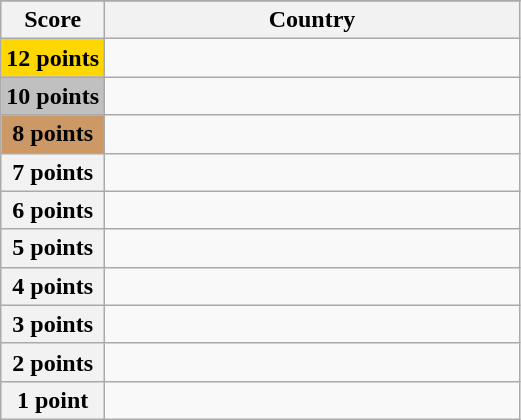<table class="wikitable">
<tr>
</tr>
<tr>
<th scope="col" width="20%">Score</th>
<th scope="col">Country</th>
</tr>
<tr>
<th scope="row" style="background:gold">12 points</th>
<td></td>
</tr>
<tr>
<th scope="row" style="background:silver">10 points</th>
<td></td>
</tr>
<tr>
<th scope="row" style="background:#CC9966">8 points</th>
<td></td>
</tr>
<tr>
<th scope="row">7 points</th>
<td></td>
</tr>
<tr>
<th scope="row">6 points</th>
<td></td>
</tr>
<tr>
<th scope="row">5 points</th>
<td></td>
</tr>
<tr>
<th scope="row">4 points</th>
<td></td>
</tr>
<tr>
<th scope="row">3 points</th>
<td></td>
</tr>
<tr>
<th scope="row">2 points</th>
<td></td>
</tr>
<tr>
<th scope="row">1 point</th>
<td></td>
</tr>
</table>
